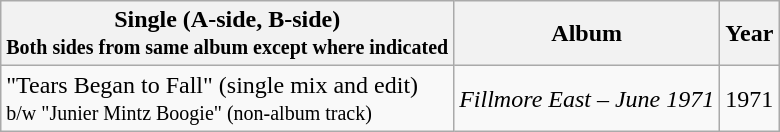<table class="wikitable">
<tr>
<th>Single (A-side, B-side)<br><small>Both sides from same album except where indicated</small></th>
<th>Album</th>
<th>Year</th>
</tr>
<tr>
<td>"Tears Began to Fall" (single mix and edit)<br><small>b/w "Junier Mintz Boogie" (non-album track)</small></td>
<td><em>Fillmore East – June 1971</em></td>
<td rowspan="3">1971</td>
</tr>
</table>
